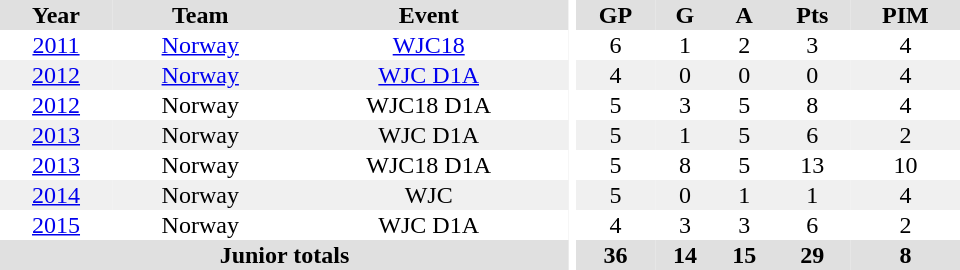<table border="0" cellpadding="1" cellspacing="0" ID="Table3" style="text-align:center; width:40em">
<tr ALIGN="center" bgcolor="#e0e0e0">
<th>Year</th>
<th>Team</th>
<th>Event</th>
<th rowspan="99" bgcolor="#ffffff"></th>
<th>GP</th>
<th>G</th>
<th>A</th>
<th>Pts</th>
<th>PIM</th>
</tr>
<tr>
<td><a href='#'>2011</a></td>
<td><a href='#'>Norway</a></td>
<td><a href='#'>WJC18</a></td>
<td>6</td>
<td>1</td>
<td>2</td>
<td>3</td>
<td>4</td>
</tr>
<tr bgcolor="#f0f0f0">
<td><a href='#'>2012</a></td>
<td><a href='#'>Norway</a></td>
<td><a href='#'>WJC D1A</a></td>
<td>4</td>
<td>0</td>
<td>0</td>
<td>0</td>
<td>4</td>
</tr>
<tr>
<td><a href='#'>2012</a></td>
<td>Norway</td>
<td>WJC18 D1A</td>
<td>5</td>
<td>3</td>
<td>5</td>
<td>8</td>
<td>4</td>
</tr>
<tr bgcolor="#f0f0f0">
<td><a href='#'>2013</a></td>
<td>Norway</td>
<td>WJC D1A</td>
<td>5</td>
<td>1</td>
<td>5</td>
<td>6</td>
<td>2</td>
</tr>
<tr>
<td><a href='#'>2013</a></td>
<td>Norway</td>
<td>WJC18 D1A</td>
<td>5</td>
<td>8</td>
<td>5</td>
<td>13</td>
<td>10</td>
</tr>
<tr bgcolor="#f0f0f0">
<td><a href='#'>2014</a></td>
<td>Norway</td>
<td>WJC</td>
<td>5</td>
<td>0</td>
<td>1</td>
<td>1</td>
<td>4</td>
</tr>
<tr>
<td><a href='#'>2015</a></td>
<td>Norway</td>
<td>WJC D1A</td>
<td>4</td>
<td>3</td>
<td>3</td>
<td>6</td>
<td>2</td>
</tr>
<tr bgcolor="#e0e0e0">
<th colspan="3">Junior totals</th>
<th>36</th>
<th>14</th>
<th>15</th>
<th>29</th>
<th>8</th>
</tr>
</table>
